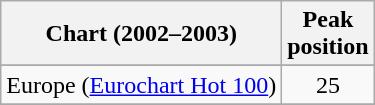<table class="wikitable sortable">
<tr>
<th>Chart (2002–2003)</th>
<th>Peak<br>position</th>
</tr>
<tr>
</tr>
<tr>
</tr>
<tr>
</tr>
<tr>
<td>Europe (<a href='#'>Eurochart Hot 100</a>)</td>
<td align="center">25</td>
</tr>
<tr>
</tr>
<tr>
</tr>
<tr>
</tr>
<tr>
</tr>
<tr>
</tr>
<tr>
</tr>
<tr>
</tr>
<tr>
</tr>
</table>
